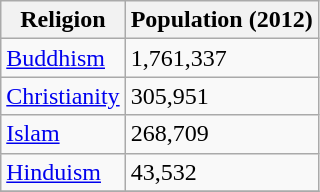<table class="wikitable sortable">
<tr>
<th>Religion</th>
<th>Population (2012)</th>
</tr>
<tr>
<td><a href='#'>Buddhism</a></td>
<td>1,761,337</td>
</tr>
<tr>
<td><a href='#'>Christianity</a></td>
<td>305,951</td>
</tr>
<tr>
<td><a href='#'>Islam</a></td>
<td>268,709</td>
</tr>
<tr>
<td><a href='#'>Hinduism</a></td>
<td>43,532</td>
</tr>
<tr>
</tr>
</table>
